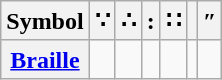<table class="wikitable" style="text-align:center">
<tr>
<th>Symbol</th>
<th>∵</th>
<th>∴</th>
<th>:</th>
<th>∷</th>
<th></th>
<th>″</th>
</tr>
<tr>
<th><a href='#'>Braille</a></th>
<td></td>
<td></td>
<td></td>
<td></td>
<td></td>
<td></td>
</tr>
</table>
